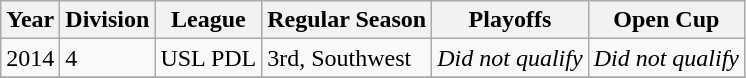<table class="wikitable">
<tr>
<th>Year</th>
<th>Division</th>
<th>League</th>
<th>Regular Season</th>
<th>Playoffs</th>
<th>Open Cup</th>
</tr>
<tr>
<td>2014</td>
<td>4</td>
<td>USL PDL</td>
<td>3rd, Southwest</td>
<td><em>Did not qualify</em></td>
<td><em>Did not qualify</em></td>
</tr>
<tr>
</tr>
</table>
